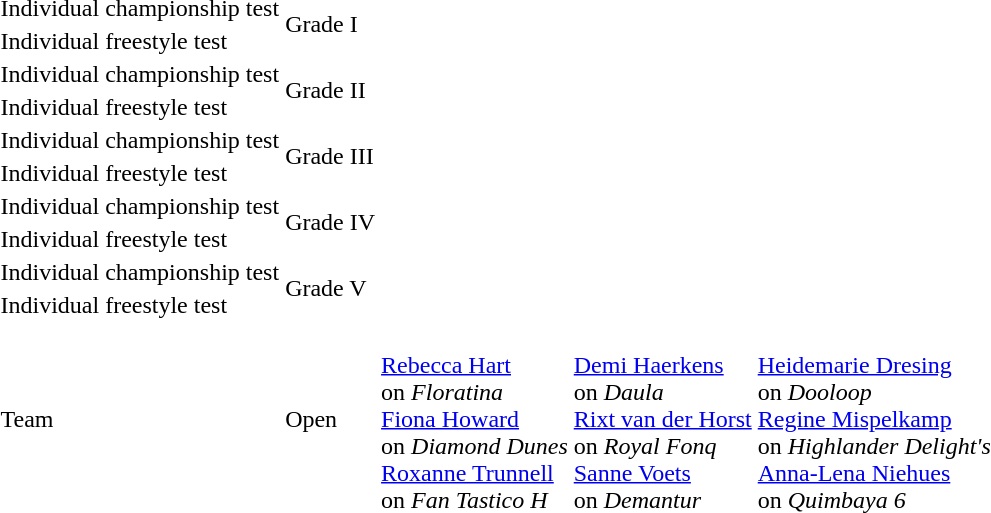<table>
<tr>
<td nowrap>Individual championship test<br></td>
<td rowspan=2>Grade I</td>
<td nowrap></td>
<td></td>
<td></td>
</tr>
<tr>
<td>Individual freestyle test<br></td>
<td></td>
<td></td>
<td></td>
</tr>
<tr>
<td>Individual championship test<br></td>
<td rowspan=2>Grade II</td>
<td></td>
<td nowrap></td>
<td></td>
</tr>
<tr>
<td>Individual freestyle test<br></td>
<td></td>
<td></td>
<td></td>
</tr>
<tr>
<td>Individual championship test<br></td>
<td rowspan=2>Grade III</td>
<td></td>
<td></td>
<td></td>
</tr>
<tr>
<td>Individual freestyle test<br></td>
<td></td>
<td></td>
<td></td>
</tr>
<tr>
<td>Individual championship test<br></td>
<td rowspan=2>Grade IV</td>
<td></td>
<td></td>
<td></td>
</tr>
<tr>
<td>Individual freestyle test<br></td>
<td></td>
<td></td>
<td></td>
</tr>
<tr>
<td>Individual championship test<br></td>
<td rowspan=2>Grade V</td>
<td></td>
<td></td>
<td></td>
</tr>
<tr>
<td>Individual freestyle test<br></td>
<td></td>
<td></td>
<td nowrap></td>
</tr>
<tr>
<td>Team<br></td>
<td>Open</td>
<td><br><a href='#'>Rebecca Hart</a><br>on <em>Floratina</em><br><a href='#'>Fiona Howard</a><br>on <em>Diamond Dunes</em><br><a href='#'>Roxanne Trunnell</a><br>on <em>Fan Tastico H</em></td>
<td><br><a href='#'>Demi Haerkens</a><br>on <em>Daula</em><br><a href='#'>Rixt van der Horst</a><br>on <em>Royal Fonq</em><br><a href='#'>Sanne Voets</a><br>on <em>Demantur</em></td>
<td><br><a href='#'>Heidemarie Dresing</a><br>on <em>Dooloop</em><br><a href='#'>Regine Mispelkamp</a><br>on <em>Highlander Delight's</em><br><a href='#'>Anna-Lena Niehues</a><br>on <em>Quimbaya 6</em></td>
</tr>
</table>
